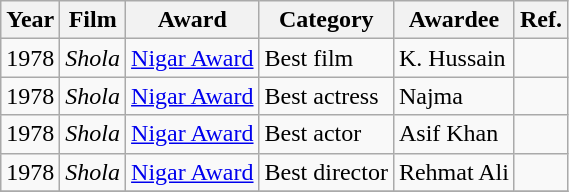<table class="wikitable">
<tr>
<th>Year</th>
<th>Film</th>
<th>Award</th>
<th>Category</th>
<th>Awardee</th>
<th>Ref.</th>
</tr>
<tr>
<td>1978</td>
<td><em>Shola</em></td>
<td><a href='#'>Nigar Award</a></td>
<td>Best film</td>
<td>K. Hussain</td>
<td></td>
</tr>
<tr>
<td>1978</td>
<td><em>Shola</em></td>
<td><a href='#'>Nigar Award</a></td>
<td>Best actress</td>
<td>Najma</td>
<td></td>
</tr>
<tr>
<td>1978</td>
<td><em>Shola</em></td>
<td><a href='#'>Nigar Award</a></td>
<td>Best actor</td>
<td>Asif Khan</td>
<td></td>
</tr>
<tr>
<td>1978</td>
<td><em>Shola</em></td>
<td><a href='#'>Nigar Award</a></td>
<td>Best director</td>
<td>Rehmat Ali</td>
<td></td>
</tr>
<tr>
</tr>
</table>
